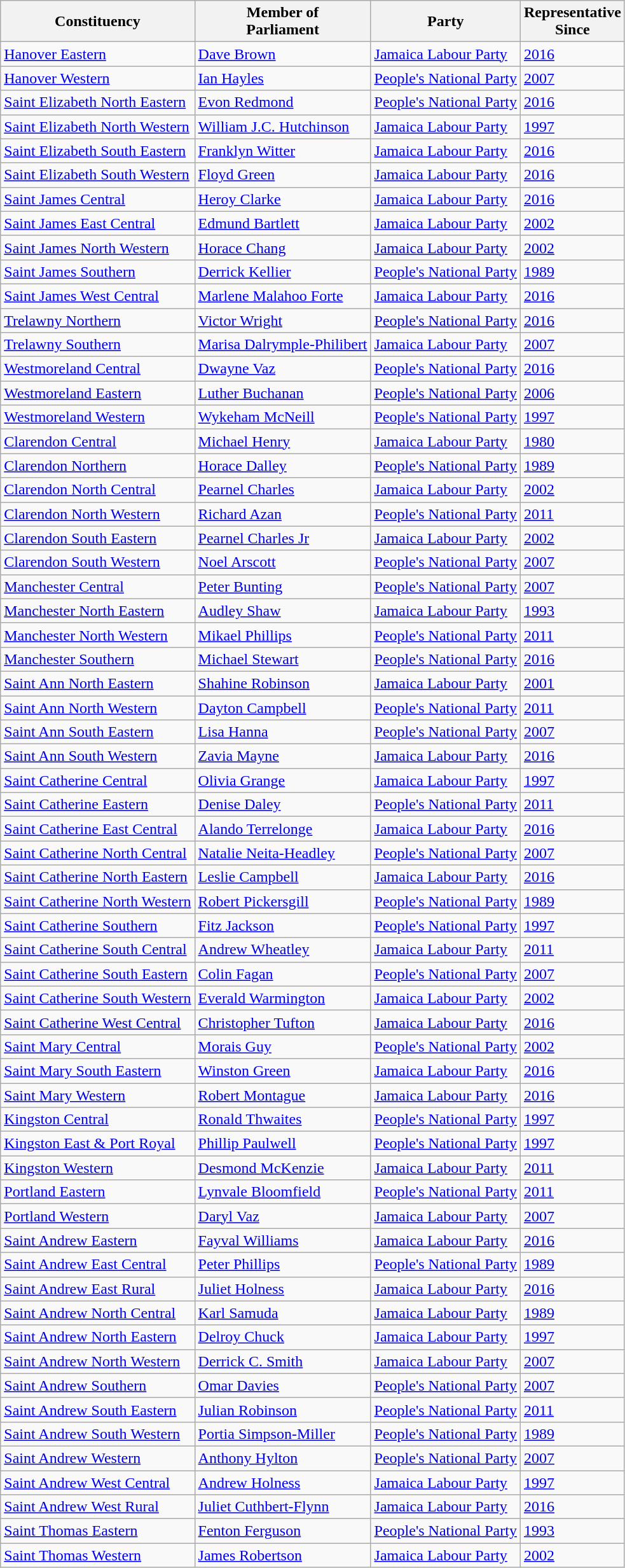<table class="wikitable sortable">
<tr>
<th>Constituency</th>
<th>Member of<br>Parliament</th>
<th>Party</th>
<th>Representative<br>Since</th>
</tr>
<tr>
<td><a href='#'>Hanover Eastern</a></td>
<td><a href='#'>Dave Brown</a></td>
<td><a href='#'>Jamaica Labour Party</a></td>
<td><a href='#'>2016</a></td>
</tr>
<tr>
<td><a href='#'>Hanover Western</a></td>
<td><a href='#'>Ian Hayles</a></td>
<td><a href='#'>People's National Party</a></td>
<td><a href='#'>2007</a></td>
</tr>
<tr>
<td><a href='#'>Saint Elizabeth North Eastern</a></td>
<td><a href='#'>Evon Redmond</a></td>
<td><a href='#'>People's National Party</a></td>
<td><a href='#'>2016</a></td>
</tr>
<tr>
<td><a href='#'>Saint Elizabeth North Western</a></td>
<td><a href='#'>William J.C. Hutchinson</a></td>
<td><a href='#'>Jamaica Labour Party</a></td>
<td><a href='#'>1997</a></td>
</tr>
<tr>
<td><a href='#'>Saint Elizabeth South Eastern</a></td>
<td><a href='#'>Franklyn Witter</a></td>
<td><a href='#'>Jamaica Labour Party</a></td>
<td><a href='#'>2016</a></td>
</tr>
<tr>
<td><a href='#'>Saint Elizabeth South Western</a></td>
<td><a href='#'>Floyd Green</a></td>
<td><a href='#'>Jamaica Labour Party</a></td>
<td><a href='#'>2016</a></td>
</tr>
<tr>
<td><a href='#'>Saint James Central</a></td>
<td><a href='#'>Heroy Clarke</a></td>
<td><a href='#'>Jamaica Labour Party</a></td>
<td><a href='#'>2016</a></td>
</tr>
<tr>
<td><a href='#'>Saint James East Central</a></td>
<td><a href='#'>Edmund Bartlett</a></td>
<td><a href='#'>Jamaica Labour Party</a></td>
<td><a href='#'>2002</a></td>
</tr>
<tr>
<td><a href='#'>Saint James North Western</a></td>
<td><a href='#'>Horace Chang</a></td>
<td><a href='#'>Jamaica Labour Party</a></td>
<td><a href='#'>2002</a></td>
</tr>
<tr>
<td><a href='#'>Saint James Southern</a></td>
<td><a href='#'>Derrick Kellier</a></td>
<td><a href='#'>People's National Party</a></td>
<td><a href='#'>1989</a></td>
</tr>
<tr>
<td><a href='#'>Saint James West Central</a></td>
<td><a href='#'>Marlene Malahoo Forte</a></td>
<td><a href='#'>Jamaica Labour Party</a></td>
<td><a href='#'>2016</a></td>
</tr>
<tr>
<td><a href='#'>Trelawny Northern</a></td>
<td><a href='#'>Victor Wright</a></td>
<td><a href='#'>People's National Party</a></td>
<td><a href='#'>2016</a></td>
</tr>
<tr>
<td><a href='#'>Trelawny Southern</a></td>
<td><a href='#'>Marisa Dalrymple-Philibert</a></td>
<td><a href='#'>Jamaica Labour Party</a></td>
<td><a href='#'>2007</a></td>
</tr>
<tr>
<td><a href='#'>Westmoreland Central</a></td>
<td><a href='#'>Dwayne Vaz</a></td>
<td><a href='#'>People's National Party</a></td>
<td><a href='#'>2016</a></td>
</tr>
<tr>
<td><a href='#'>Westmoreland Eastern</a></td>
<td><a href='#'>Luther Buchanan</a></td>
<td><a href='#'>People's National Party</a></td>
<td><a href='#'>2006</a></td>
</tr>
<tr>
<td><a href='#'>Westmoreland Western</a></td>
<td><a href='#'>Wykeham McNeill</a></td>
<td><a href='#'>People's National Party</a></td>
<td><a href='#'>1997</a></td>
</tr>
<tr>
<td><a href='#'>Clarendon Central</a></td>
<td><a href='#'>Michael Henry</a></td>
<td><a href='#'>Jamaica Labour Party</a></td>
<td><a href='#'>1980</a></td>
</tr>
<tr>
<td><a href='#'>Clarendon Northern</a></td>
<td><a href='#'>Horace Dalley</a></td>
<td><a href='#'>People's National Party</a></td>
<td><a href='#'>1989</a></td>
</tr>
<tr>
<td><a href='#'>Clarendon North Central</a></td>
<td><a href='#'>Pearnel Charles</a></td>
<td><a href='#'>Jamaica Labour Party</a></td>
<td><a href='#'>2002</a></td>
</tr>
<tr>
<td><a href='#'>Clarendon North Western</a></td>
<td><a href='#'>Richard Azan</a></td>
<td><a href='#'>People's National Party</a></td>
<td><a href='#'>2011</a></td>
</tr>
<tr>
<td><a href='#'>Clarendon South Eastern</a></td>
<td><a href='#'>Pearnel Charles Jr</a></td>
<td><a href='#'>Jamaica Labour Party</a></td>
<td><a href='#'>2002</a></td>
</tr>
<tr>
<td><a href='#'>Clarendon South Western</a></td>
<td><a href='#'>Noel Arscott</a></td>
<td><a href='#'>People's National Party</a></td>
<td><a href='#'>2007</a></td>
</tr>
<tr>
<td><a href='#'>Manchester Central</a></td>
<td><a href='#'>Peter Bunting</a></td>
<td><a href='#'>People's National Party</a></td>
<td><a href='#'>2007</a></td>
</tr>
<tr>
<td><a href='#'>Manchester North Eastern</a></td>
<td><a href='#'>Audley Shaw</a></td>
<td><a href='#'>Jamaica Labour Party</a></td>
<td><a href='#'>1993</a></td>
</tr>
<tr>
<td><a href='#'>Manchester North Western</a></td>
<td><a href='#'>Mikael Phillips</a></td>
<td><a href='#'>People's National Party</a></td>
<td><a href='#'>2011</a></td>
</tr>
<tr>
<td><a href='#'>Manchester Southern</a></td>
<td><a href='#'>Michael Stewart</a></td>
<td><a href='#'>People's National Party</a></td>
<td><a href='#'>2016</a></td>
</tr>
<tr>
<td><a href='#'>Saint Ann North Eastern</a></td>
<td><a href='#'>Shahine Robinson</a></td>
<td><a href='#'>Jamaica Labour Party</a></td>
<td><a href='#'>2001</a></td>
</tr>
<tr>
<td><a href='#'>Saint Ann North Western</a></td>
<td><a href='#'>Dayton Campbell</a></td>
<td><a href='#'>People's National Party</a></td>
<td><a href='#'>2011</a></td>
</tr>
<tr>
<td><a href='#'>Saint Ann South Eastern</a></td>
<td><a href='#'>Lisa Hanna</a></td>
<td><a href='#'>People's National Party</a></td>
<td><a href='#'>2007</a></td>
</tr>
<tr>
<td><a href='#'>Saint Ann South Western</a></td>
<td><a href='#'>Zavia Mayne</a></td>
<td><a href='#'>Jamaica Labour Party</a></td>
<td><a href='#'>2016</a></td>
</tr>
<tr>
<td><a href='#'>Saint Catherine Central</a></td>
<td><a href='#'>Olivia Grange</a></td>
<td><a href='#'>Jamaica Labour Party</a></td>
<td><a href='#'>1997</a></td>
</tr>
<tr>
<td><a href='#'>Saint Catherine Eastern</a></td>
<td><a href='#'>Denise Daley</a></td>
<td><a href='#'>People's National Party</a></td>
<td><a href='#'>2011</a></td>
</tr>
<tr>
<td><a href='#'>Saint Catherine East Central</a></td>
<td><a href='#'>Alando Terrelonge</a></td>
<td><a href='#'>Jamaica Labour Party</a></td>
<td><a href='#'>2016</a></td>
</tr>
<tr>
<td><a href='#'>Saint Catherine North Central</a></td>
<td><a href='#'>Natalie Neita-Headley</a></td>
<td><a href='#'>People's National Party</a></td>
<td><a href='#'>2007</a></td>
</tr>
<tr>
<td><a href='#'>Saint Catherine North Eastern</a></td>
<td><a href='#'>Leslie Campbell</a></td>
<td><a href='#'>Jamaica Labour Party</a></td>
<td><a href='#'>2016</a></td>
</tr>
<tr>
<td><a href='#'>Saint Catherine North Western</a></td>
<td><a href='#'>Robert Pickersgill</a></td>
<td><a href='#'>People's National Party</a></td>
<td><a href='#'>1989</a></td>
</tr>
<tr>
<td><a href='#'>Saint Catherine Southern</a></td>
<td><a href='#'>Fitz Jackson</a></td>
<td><a href='#'>People's National Party</a></td>
<td><a href='#'>1997</a></td>
</tr>
<tr>
<td><a href='#'>Saint Catherine South Central</a></td>
<td><a href='#'>Andrew Wheatley</a></td>
<td><a href='#'>Jamaica Labour Party</a></td>
<td><a href='#'>2011</a></td>
</tr>
<tr>
<td><a href='#'>Saint Catherine South Eastern</a></td>
<td><a href='#'>Colin Fagan</a></td>
<td><a href='#'>People's National Party</a></td>
<td><a href='#'>2007</a></td>
</tr>
<tr>
<td><a href='#'>Saint Catherine South Western</a></td>
<td><a href='#'>Everald Warmington</a></td>
<td><a href='#'>Jamaica Labour Party</a></td>
<td><a href='#'>2002</a></td>
</tr>
<tr>
<td><a href='#'>Saint Catherine West Central</a></td>
<td><a href='#'>Christopher Tufton</a></td>
<td><a href='#'>Jamaica Labour Party</a></td>
<td><a href='#'>2016</a></td>
</tr>
<tr>
<td><a href='#'>Saint Mary Central</a></td>
<td><a href='#'>Morais Guy</a></td>
<td><a href='#'>People's National Party</a></td>
<td><a href='#'>2002</a></td>
</tr>
<tr>
<td><a href='#'>Saint Mary South Eastern</a></td>
<td><a href='#'>Winston Green</a></td>
<td><a href='#'>Jamaica Labour Party</a></td>
<td><a href='#'>2016</a></td>
</tr>
<tr>
<td><a href='#'>Saint Mary Western</a></td>
<td><a href='#'>Robert Montague</a></td>
<td><a href='#'>Jamaica Labour Party</a></td>
<td><a href='#'>2016</a></td>
</tr>
<tr>
<td><a href='#'>Kingston Central</a></td>
<td><a href='#'>Ronald Thwaites</a></td>
<td><a href='#'>People's National Party</a></td>
<td><a href='#'>1997</a></td>
</tr>
<tr>
<td><a href='#'>Kingston East & Port Royal</a></td>
<td><a href='#'>Phillip Paulwell</a></td>
<td><a href='#'>People's National Party</a></td>
<td><a href='#'>1997</a></td>
</tr>
<tr>
<td><a href='#'>Kingston Western</a></td>
<td><a href='#'>Desmond McKenzie</a></td>
<td><a href='#'>Jamaica Labour Party</a></td>
<td><a href='#'>2011</a></td>
</tr>
<tr>
<td><a href='#'>Portland Eastern</a></td>
<td><a href='#'>Lynvale Bloomfield</a></td>
<td><a href='#'>People's National Party</a></td>
<td><a href='#'>2011</a></td>
</tr>
<tr>
<td><a href='#'>Portland Western</a></td>
<td><a href='#'>Daryl Vaz</a></td>
<td><a href='#'>Jamaica Labour Party</a></td>
<td><a href='#'>2007</a></td>
</tr>
<tr>
<td><a href='#'>Saint Andrew Eastern</a></td>
<td><a href='#'>Fayval Williams</a></td>
<td><a href='#'>Jamaica Labour Party</a></td>
<td><a href='#'>2016</a></td>
</tr>
<tr>
<td><a href='#'>Saint Andrew East Central</a></td>
<td><a href='#'>Peter Phillips</a></td>
<td><a href='#'>People's National Party</a></td>
<td><a href='#'>1989</a></td>
</tr>
<tr>
<td><a href='#'>Saint Andrew East Rural</a></td>
<td><a href='#'>Juliet Holness</a></td>
<td><a href='#'>Jamaica Labour Party</a></td>
<td><a href='#'>2016</a></td>
</tr>
<tr>
<td><a href='#'>Saint Andrew North Central</a></td>
<td><a href='#'>Karl Samuda</a></td>
<td><a href='#'>Jamaica Labour Party</a></td>
<td><a href='#'>1989</a></td>
</tr>
<tr>
<td><a href='#'>Saint Andrew North Eastern</a></td>
<td><a href='#'>Delroy Chuck</a></td>
<td><a href='#'>Jamaica Labour Party</a></td>
<td><a href='#'>1997</a></td>
</tr>
<tr>
<td><a href='#'>Saint Andrew North Western</a></td>
<td><a href='#'>Derrick C. Smith</a></td>
<td><a href='#'>Jamaica Labour Party</a></td>
<td><a href='#'>2007</a></td>
</tr>
<tr>
<td><a href='#'>Saint Andrew Southern</a></td>
<td><a href='#'>Omar Davies</a></td>
<td><a href='#'>People's National Party</a></td>
<td><a href='#'>2007</a></td>
</tr>
<tr>
<td><a href='#'>Saint Andrew South Eastern</a></td>
<td><a href='#'>Julian Robinson</a></td>
<td><a href='#'>People's National Party</a></td>
<td><a href='#'>2011</a></td>
</tr>
<tr>
<td><a href='#'>Saint Andrew South Western</a></td>
<td><a href='#'>Portia Simpson-Miller</a></td>
<td><a href='#'>People's National Party</a></td>
<td><a href='#'>1989</a></td>
</tr>
<tr>
<td><a href='#'>Saint Andrew Western</a></td>
<td><a href='#'>Anthony Hylton</a></td>
<td><a href='#'>People's National Party</a></td>
<td><a href='#'>2007</a></td>
</tr>
<tr>
<td><a href='#'>Saint Andrew West Central</a></td>
<td><a href='#'>Andrew Holness</a></td>
<td><a href='#'>Jamaica Labour Party</a></td>
<td><a href='#'>1997</a></td>
</tr>
<tr>
<td><a href='#'>Saint Andrew West Rural</a></td>
<td><a href='#'>Juliet Cuthbert-Flynn</a></td>
<td><a href='#'>Jamaica Labour Party</a></td>
<td><a href='#'>2016</a></td>
</tr>
<tr>
<td><a href='#'>Saint Thomas Eastern</a></td>
<td><a href='#'>Fenton Ferguson</a></td>
<td><a href='#'>People's National Party</a></td>
<td><a href='#'>1993</a></td>
</tr>
<tr>
<td><a href='#'>Saint Thomas Western</a></td>
<td><a href='#'>James Robertson</a></td>
<td><a href='#'>Jamaica Labour Party</a></td>
<td><a href='#'>2002</a></td>
</tr>
</table>
